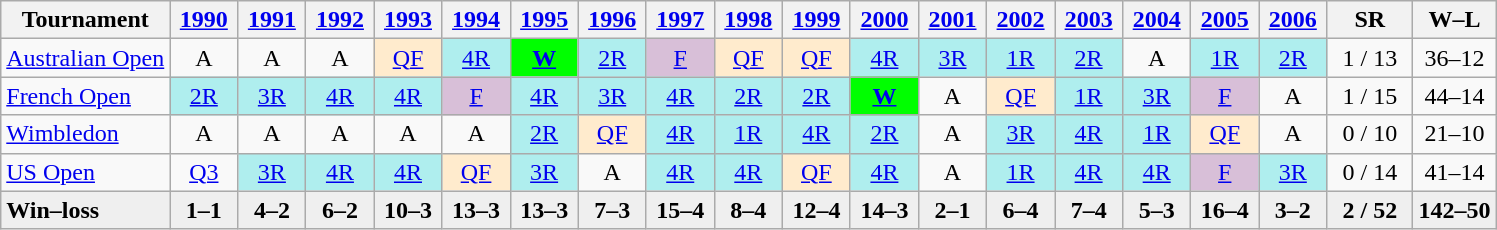<table class="wikitable" style="text-align:center;">
<tr>
<th>Tournament</th>
<th width="38"><a href='#'>1990</a></th>
<th width="38"><a href='#'>1991</a></th>
<th width="38"><a href='#'>1992</a></th>
<th width="38"><a href='#'>1993</a></th>
<th width="38"><a href='#'>1994</a></th>
<th width="38"><a href='#'>1995</a></th>
<th width="38"><a href='#'>1996</a></th>
<th width="38"><a href='#'>1997</a></th>
<th width="38"><a href='#'>1998</a></th>
<th width="38"><a href='#'>1999</a></th>
<th width="38"><a href='#'>2000</a></th>
<th width="38"><a href='#'>2001</a></th>
<th width="38"><a href='#'>2002</a></th>
<th width="38"><a href='#'>2003</a></th>
<th width="38"><a href='#'>2004</a></th>
<th width="38"><a href='#'>2005</a></th>
<th width="38"><a href='#'>2006</a></th>
<th width="50">SR</th>
<th>W–L</th>
</tr>
<tr>
<td align="left"><a href='#'>Australian Open</a></td>
<td>A</td>
<td>A</td>
<td>A</td>
<td bgcolor="ffebcd"><a href='#'>QF</a></td>
<td bgcolor="afeeee"><a href='#'>4R</a></td>
<td bgcolor="lime"><strong><a href='#'>W</a></strong></td>
<td bgcolor="afeeee"><a href='#'>2R</a></td>
<td bgcolor="D8BFD8"><a href='#'>F</a></td>
<td bgcolor="ffebcd"><a href='#'>QF</a></td>
<td bgcolor="ffebcd"><a href='#'>QF</a></td>
<td bgcolor="afeeee"><a href='#'>4R</a></td>
<td bgcolor="afeeee"><a href='#'>3R</a></td>
<td bgcolor="afeeee"><a href='#'>1R</a></td>
<td bgcolor="afeeee"><a href='#'>2R</a></td>
<td>A</td>
<td bgcolor="afeeee"><a href='#'>1R</a></td>
<td bgcolor="afeeee"><a href='#'>2R</a></td>
<td>1 / 13</td>
<td>36–12</td>
</tr>
<tr>
<td align="left"><a href='#'>French Open</a></td>
<td bgcolor="afeeee"><a href='#'>2R</a></td>
<td bgcolor="afeeee"><a href='#'>3R</a></td>
<td bgcolor="afeeee"><a href='#'>4R</a></td>
<td bgcolor="afeeee"><a href='#'>4R</a></td>
<td bgcolor="D8BFD8"><a href='#'>F</a></td>
<td bgcolor="afeeee"><a href='#'>4R</a></td>
<td bgcolor="afeeee"><a href='#'>3R</a></td>
<td bgcolor="afeeee"><a href='#'>4R</a></td>
<td bgcolor="afeeee"><a href='#'>2R</a></td>
<td bgcolor="afeeee"><a href='#'>2R</a></td>
<td bgcolor="lime"><strong><a href='#'>W</a></strong></td>
<td>A</td>
<td bgcolor="ffebcd"><a href='#'>QF</a></td>
<td bgcolor="afeeee"><a href='#'>1R</a></td>
<td bgcolor="afeeee"><a href='#'>3R</a></td>
<td bgcolor="D8BFD8"><a href='#'>F</a></td>
<td>A</td>
<td>1 / 15</td>
<td>44–14</td>
</tr>
<tr>
<td align="left"><a href='#'>Wimbledon</a></td>
<td>A</td>
<td>A</td>
<td>A</td>
<td>A</td>
<td>A</td>
<td bgcolor="afeeee"><a href='#'>2R</a></td>
<td bgcolor="ffebcd"><a href='#'>QF</a></td>
<td bgcolor="afeeee"><a href='#'>4R</a></td>
<td bgcolor="afeeee"><a href='#'>1R</a></td>
<td bgcolor="afeeee"><a href='#'>4R</a></td>
<td bgcolor="afeeee"><a href='#'>2R</a></td>
<td>A</td>
<td bgcolor="afeeee"><a href='#'>3R</a></td>
<td bgcolor="afeeee"><a href='#'>4R</a></td>
<td bgcolor="afeeee"><a href='#'>1R</a></td>
<td bgcolor="ffebcd"><a href='#'>QF</a></td>
<td>A</td>
<td>0 / 10</td>
<td>21–10</td>
</tr>
<tr>
<td align="left"><a href='#'>US Open</a></td>
<td><a href='#'>Q3</a></td>
<td bgcolor="afeeee"><a href='#'>3R</a></td>
<td bgcolor="afeeee"><a href='#'>4R</a></td>
<td bgcolor="afeeee"><a href='#'>4R</a></td>
<td bgcolor="ffebcd"><a href='#'>QF</a></td>
<td bgcolor="afeeee"><a href='#'>3R</a></td>
<td>A</td>
<td bgcolor="afeeee"><a href='#'>4R</a></td>
<td bgcolor="afeeee"><a href='#'>4R</a></td>
<td bgcolor="ffebcd"><a href='#'>QF</a></td>
<td bgcolor="afeeee"><a href='#'>4R</a></td>
<td>A</td>
<td bgcolor="afeeee"><a href='#'>1R</a></td>
<td bgcolor="afeeee"><a href='#'>4R</a></td>
<td bgcolor="afeeee"><a href='#'>4R</a></td>
<td bgcolor="D8BFD8"><a href='#'>F</a></td>
<td bgcolor="afeeee"><a href='#'>3R</a></td>
<td>0 / 14</td>
<td>41–14</td>
</tr>
<tr style=background:#efefef;font-weight:bold>
<td align="left"><strong>Win–loss</strong></td>
<td>1–1</td>
<td>4–2</td>
<td>6–2</td>
<td>10–3</td>
<td>13–3</td>
<td>13–3</td>
<td>7–3</td>
<td>15–4</td>
<td>8–4</td>
<td>12–4</td>
<td>14–3</td>
<td>2–1</td>
<td>6–4</td>
<td>7–4</td>
<td>5–3</td>
<td>16–4</td>
<td>3–2</td>
<td>2 / 52</td>
<td>142–50</td>
</tr>
</table>
